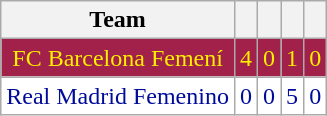<table class="wikitable">
<tr>
<th>Team</th>
<th></th>
<th></th>
<th></th>
<th></th>
</tr>
<tr style="background:gold; color:#fff000; text-align:center; background:#a2214b;">
<td>FC Barcelona Femení</td>
<td>4</td>
<td>0</td>
<td>1</td>
<td>0</td>
</tr>
<tr style="background:#d0e7ff; color:#000c99; text-align:center; background:#fff;">
<td>Real Madrid Femenino</td>
<td>0</td>
<td>0</td>
<td>5</td>
<td>0</td>
</tr>
</table>
